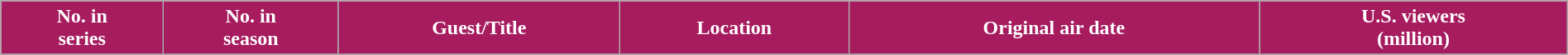<table class="wikitable plainrowheaders" style="width:100%;">
<tr>
<th scope="col" style="background-color: #A61C5F; color: #FFFFFF;">No. in<br>series</th>
<th scope="col" style="background-color: #A61C5F; color: #FFFFFF;">No. in<br>season</th>
<th scope="col" style="background-color: #A61C5F; color: #FFFFFF;">Guest/Title</th>
<th scope="col" style="background-color: #A61C5F; color: #FFFFFF;">Location</th>
<th scope="col" style="background-color: #A61C5F; color: #FFFFFF;">Original air date</th>
<th scope="col" style="background-color: #A61C5F; color: #FFFFFF;">U.S. viewers<br>(million)</th>
</tr>
<tr>
</tr>
</table>
